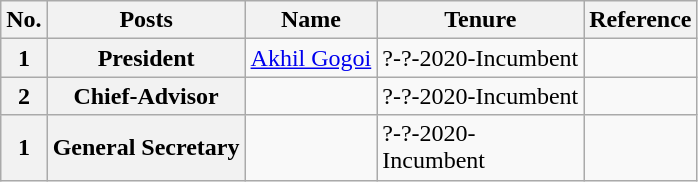<table class="wikitable sortable">
<tr>
<th>No.</th>
<th>Posts</th>
<th>Name</th>
<th>Tenure</th>
<th>Reference</th>
</tr>
<tr>
<th>1</th>
<th><strong>President</strong></th>
<td><a href='#'>Akhil Gogoi</a></td>
<td>?-?-2020-Incumbent</td>
<td></td>
</tr>
<tr>
<th>2</th>
<th>Chief-Advisor</th>
<td></td>
<td>?-?-2020-Incumbent</td>
<td></td>
</tr>
<tr>
<th>1</th>
<th><strong>General Secretary</strong></th>
<td></td>
<td>?-?-2020-<br>Incumbent</td>
<td></td>
</tr>
</table>
